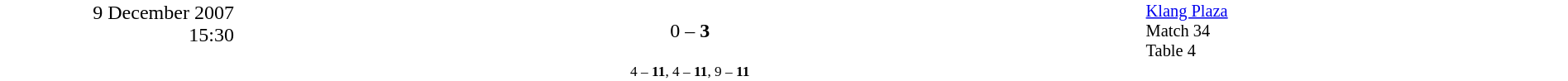<table style="width:100%; background:#ffffff;" cellspacing="0">
<tr>
<td rowspan="2" width="15%" style="text-align:right; vertical-align:top;">9 December 2007<br>15:30<br></td>
<td width="25%" style="text-align:right"></td>
<td width="8%" style="text-align:center">0 – <strong>3</strong></td>
<td width="25%"><strong></strong></td>
<td width="27%" style="font-size:85%; vertical-align:top;"><a href='#'>Klang Plaza</a><br>Match 34<br>Table 4</td>
</tr>
<tr width="58%" style="font-size:85%;vertical-align:top;"|>
<td colspan="3" style="font-size:85%; text-align:center; vertical-align:top;">4 – <strong>11</strong>, 4 – <strong>11</strong>, 9 – <strong>11</strong></td>
</tr>
</table>
